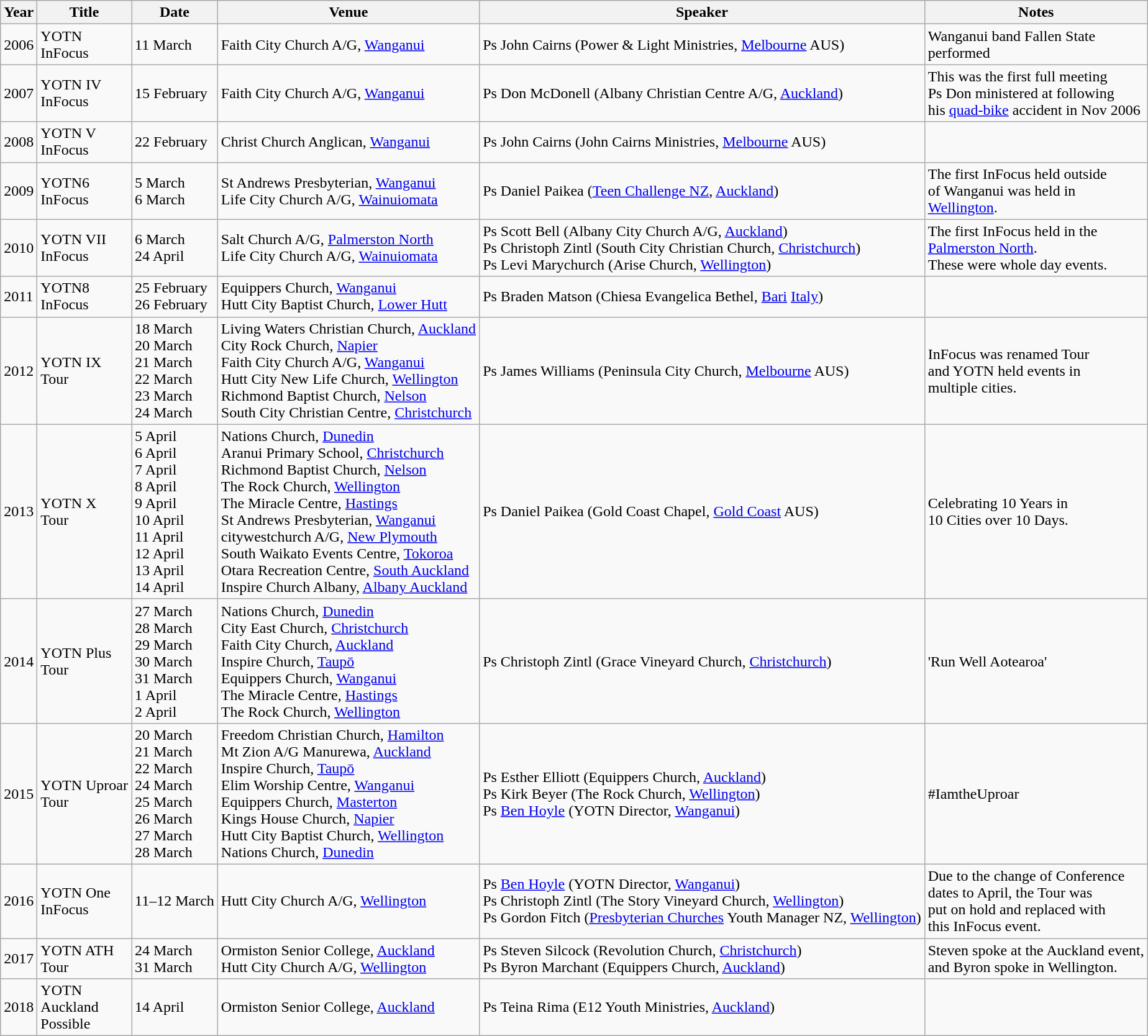<table class="wikitable">
<tr>
<th>Year</th>
<th>Title</th>
<th>Date</th>
<th>Venue</th>
<th>Speaker</th>
<th>Notes</th>
</tr>
<tr>
<td>2006</td>
<td>YOTN <br>InFocus</td>
<td>11 March</td>
<td>Faith City Church A/G, <a href='#'>Wanganui</a></td>
<td>Ps John Cairns (Power & Light Ministries, <a href='#'>Melbourne</a> AUS)</td>
<td>Wanganui band Fallen State <br>performed</td>
</tr>
<tr>
<td>2007</td>
<td>YOTN IV <br>InFocus</td>
<td>15 February</td>
<td>Faith City Church A/G, <a href='#'>Wanganui</a></td>
<td>Ps Don McDonell (Albany Christian Centre A/G, <a href='#'>Auckland</a>)</td>
<td>This was the first full meeting <br>Ps Don ministered at following <br>his <a href='#'>quad-bike</a> accident in Nov 2006</td>
</tr>
<tr>
<td>2008</td>
<td>YOTN V <br>InFocus</td>
<td>22 February</td>
<td>Christ Church Anglican, <a href='#'>Wanganui</a></td>
<td>Ps John Cairns (John Cairns Ministries, <a href='#'>Melbourne</a> AUS)</td>
<td></td>
</tr>
<tr>
<td>2009</td>
<td>YOTN6 <br>InFocus</td>
<td>5 March <br>6 March</td>
<td>St Andrews Presbyterian, <a href='#'>Wanganui</a> <br>Life City Church A/G, <a href='#'>Wainuiomata</a></td>
<td>Ps Daniel Paikea (<a href='#'>Teen Challenge NZ</a>, <a href='#'>Auckland</a>)</td>
<td>The first InFocus held outside <br>of Wanganui was held in <br><a href='#'>Wellington</a>.</td>
</tr>
<tr>
<td>2010</td>
<td>YOTN VII <br>InFocus</td>
<td>6 March <br>24 April</td>
<td>Salt Church A/G, <a href='#'>Palmerston North</a> <br>Life City Church A/G, <a href='#'>Wainuiomata</a></td>
<td>Ps Scott Bell (Albany City Church A/G, <a href='#'>Auckland</a>)<br>Ps Christoph Zintl (South City Christian Church, <a href='#'>Christchurch</a>)<br>Ps Levi Marychurch (Arise Church, <a href='#'>Wellington</a>)</td>
<td>The first InFocus held in the<br><a href='#'>Palmerston North</a>.<br>These were whole day events.</td>
</tr>
<tr>
<td>2011</td>
<td>YOTN8 <br>InFocus</td>
<td>25 February <br>26 February</td>
<td>Equippers Church, <a href='#'>Wanganui</a><br>Hutt City Baptist Church, <a href='#'>Lower Hutt</a></td>
<td>Ps Braden Matson (Chiesa Evangelica Bethel, <a href='#'>Bari</a> <a href='#'>Italy</a>)</td>
<td></td>
</tr>
<tr>
<td>2012</td>
<td>YOTN IX <br>Tour</td>
<td>18 March<br>20 March<br>21 March<br>22 March<br>23 March<br>24 March</td>
<td>Living Waters Christian Church, <a href='#'>Auckland</a><br>City Rock Church, <a href='#'>Napier</a><br>Faith City Church A/G, <a href='#'>Wanganui</a><br>Hutt City New Life Church, <a href='#'>Wellington</a><br>Richmond Baptist Church, <a href='#'>Nelson</a><br>South City Christian Centre, <a href='#'>Christchurch</a></td>
<td>Ps James Williams (Peninsula City Church, <a href='#'>Melbourne</a> AUS)</td>
<td>InFocus was renamed Tour<br>and YOTN held events in<br>multiple cities.</td>
</tr>
<tr>
<td>2013</td>
<td>YOTN X <br>Tour</td>
<td>5 April<br>6 April<br>7 April<br>8 April<br>9 April<br>10 April<br>11 April<br>12 April<br>13 April<br>14 April</td>
<td>Nations Church, <a href='#'>Dunedin</a><br>Aranui Primary School, <a href='#'>Christchurch</a><br>Richmond Baptist Church, <a href='#'>Nelson</a><br>The Rock Church, <a href='#'>Wellington</a><br>The Miracle Centre, <a href='#'>Hastings</a><br>St Andrews Presbyterian, <a href='#'>Wanganui</a><br>citywestchurch A/G, <a href='#'>New Plymouth</a><br>South Waikato Events Centre, <a href='#'>Tokoroa</a><br>Otara Recreation Centre, <a href='#'>South Auckland</a><br>Inspire Church Albany, <a href='#'>Albany Auckland</a></td>
<td>Ps Daniel Paikea (Gold Coast Chapel, <a href='#'>Gold Coast</a> AUS)</td>
<td>Celebrating 10 Years in<br>10 Cities over 10 Days.</td>
</tr>
<tr>
<td>2014</td>
<td>YOTN Plus <br>Tour</td>
<td>27 March<br>28 March<br>29 March<br>30 March<br>31 March<br>1 April<br>2 April</td>
<td>Nations Church, <a href='#'>Dunedin</a><br>City East Church, <a href='#'>Christchurch</a><br>Faith City Church, <a href='#'>Auckland</a><br>Inspire Church, <a href='#'>Taupō</a><br>Equippers Church, <a href='#'>Wanganui</a><br>The Miracle Centre, <a href='#'>Hastings</a><br>The Rock Church, <a href='#'>Wellington</a></td>
<td>Ps Christoph Zintl (Grace Vineyard Church, <a href='#'>Christchurch</a>)</td>
<td>'Run Well Aotearoa'</td>
</tr>
<tr>
<td>2015</td>
<td>YOTN Uproar <br>Tour</td>
<td>20 March<br>21 March<br>22 March<br>24 March <br>25 March<br>26 March<br>27 March<br>28 March</td>
<td>Freedom Christian Church, <a href='#'>Hamilton</a><br>Mt Zion A/G Manurewa, <a href='#'>Auckland</a><br>Inspire Church, <a href='#'>Taupō</a><br>Elim Worship Centre, <a href='#'>Wanganui</a><br>Equippers Church, <a href='#'>Masterton</a><br>Kings House Church, <a href='#'>Napier</a><br>Hutt City Baptist Church, <a href='#'>Wellington</a><br>Nations Church, <a href='#'>Dunedin</a></td>
<td>Ps Esther Elliott (Equippers Church, <a href='#'>Auckland</a>)<br>Ps Kirk Beyer (The Rock Church, <a href='#'>Wellington</a>)<br>Ps <a href='#'>Ben Hoyle</a> (YOTN Director, <a href='#'>Wanganui</a>)</td>
<td>#IamtheUproar</td>
</tr>
<tr>
<td>2016</td>
<td>YOTN One<br>InFocus</td>
<td>11–12 March</td>
<td>Hutt City Church A/G, <a href='#'>Wellington</a></td>
<td>Ps <a href='#'>Ben Hoyle</a> (YOTN Director, <a href='#'>Wanganui</a>)<br>Ps Christoph Zintl (The Story Vineyard Church, <a href='#'>Wellington</a>)<br>Ps Gordon Fitch (<a href='#'>Presbyterian Churches</a> Youth Manager NZ, <a href='#'>Wellington</a>)</td>
<td>Due to the change of Conference <br>dates to April, the Tour was <br>put on hold and replaced with<br> this InFocus event.</td>
</tr>
<tr>
<td>2017</td>
<td>YOTN ATH<br>Tour</td>
<td>24 March<br>31 March</td>
<td>Ormiston Senior College, <a href='#'>Auckland</a><br>Hutt City Church A/G, <a href='#'>Wellington</a></td>
<td>Ps Steven Silcock (Revolution Church, <a href='#'>Christchurch</a>)<br>Ps Byron Marchant (Equippers Church, <a href='#'>Auckland</a>)</td>
<td>Steven spoke at the Auckland event,<br>and Byron spoke in Wellington.</td>
</tr>
<tr>
<td>2018</td>
<td>YOTN<br>Auckland<br>Possible</td>
<td>14 April</td>
<td>Ormiston Senior College, <a href='#'>Auckland</a></td>
<td>Ps Teina Rima (E12 Youth Ministries, <a href='#'>Auckland</a>)</td>
<td></td>
</tr>
</table>
